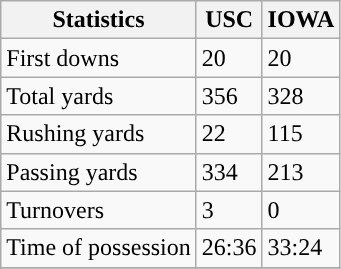<table class="wikitable">
<tr>
<th>Statistics</th>
<th>USC</th>
<th>IOWA</th>
</tr>
<tr>
<td>First downs</td>
<td>20</td>
<td>20</td>
</tr>
<tr>
<td>Total yards</td>
<td>356</td>
<td>328</td>
</tr>
<tr>
<td>Rushing yards</td>
<td>22</td>
<td>115</td>
</tr>
<tr>
<td>Passing yards</td>
<td>334</td>
<td>213</td>
</tr>
<tr>
<td>Turnovers</td>
<td>3</td>
<td>0</td>
</tr>
<tr>
<td>Time of possession</td>
<td>26:36</td>
<td>33:24</td>
</tr>
<tr>
</tr>
</table>
